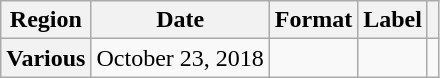<table class="wikitable plainrowheaders">
<tr>
<th scope="col">Region</th>
<th scope="col">Date</th>
<th scope="col">Format</th>
<th scope="col">Label</th>
<th scope="col"></th>
</tr>
<tr>
<th scope="row">Various</th>
<td>October 23, 2018</td>
<td></td>
<td></td>
<td></td>
</tr>
</table>
